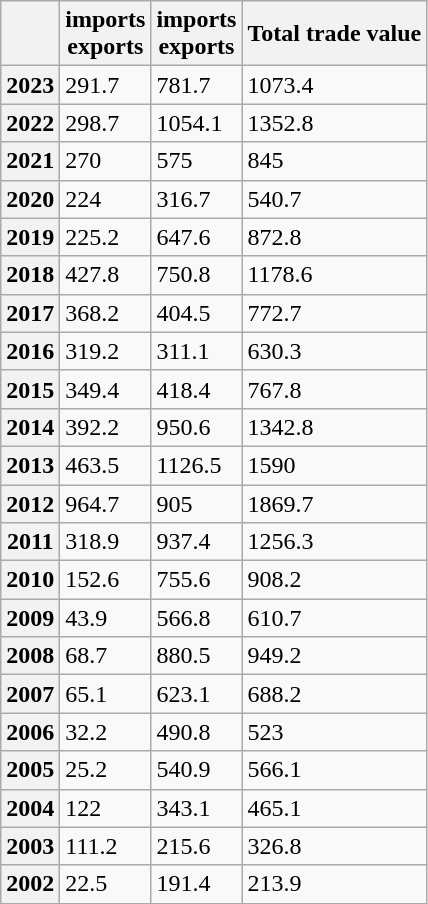<table class="wikitable">
<tr>
<th></th>
<th> imports<br> exports</th>
<th> imports<br> exports</th>
<th>Total trade value</th>
</tr>
<tr>
<th>2023</th>
<td>291.7</td>
<td>781.7</td>
<td>1073.4</td>
</tr>
<tr>
<th>2022</th>
<td>298.7</td>
<td>1054.1</td>
<td>1352.8</td>
</tr>
<tr>
<th>2021</th>
<td>270</td>
<td>575</td>
<td>845</td>
</tr>
<tr>
<th>2020</th>
<td>224</td>
<td>316.7</td>
<td>540.7</td>
</tr>
<tr>
<th>2019</th>
<td>225.2</td>
<td>647.6</td>
<td>872.8</td>
</tr>
<tr>
<th>2018</th>
<td>427.8</td>
<td>750.8</td>
<td>1178.6</td>
</tr>
<tr>
<th>2017</th>
<td>368.2</td>
<td>404.5</td>
<td>772.7</td>
</tr>
<tr>
<th>2016</th>
<td>319.2</td>
<td>311.1</td>
<td>630.3</td>
</tr>
<tr>
<th>2015</th>
<td>349.4</td>
<td>418.4</td>
<td>767.8</td>
</tr>
<tr>
<th>2014</th>
<td>392.2</td>
<td>950.6</td>
<td>1342.8</td>
</tr>
<tr>
<th>2013</th>
<td>463.5</td>
<td>1126.5</td>
<td>1590</td>
</tr>
<tr>
<th>2012</th>
<td>964.7</td>
<td>905</td>
<td>1869.7</td>
</tr>
<tr>
<th>2011</th>
<td>318.9</td>
<td>937.4</td>
<td>1256.3</td>
</tr>
<tr>
<th>2010</th>
<td>152.6</td>
<td>755.6</td>
<td>908.2</td>
</tr>
<tr>
<th>2009</th>
<td>43.9</td>
<td>566.8</td>
<td>610.7</td>
</tr>
<tr>
<th>2008</th>
<td>68.7</td>
<td>880.5</td>
<td>949.2</td>
</tr>
<tr>
<th>2007</th>
<td>65.1</td>
<td>623.1</td>
<td>688.2</td>
</tr>
<tr>
<th>2006</th>
<td>32.2</td>
<td>490.8</td>
<td>523</td>
</tr>
<tr>
<th>2005</th>
<td>25.2</td>
<td>540.9</td>
<td>566.1</td>
</tr>
<tr>
<th>2004</th>
<td>122</td>
<td>343.1</td>
<td>465.1</td>
</tr>
<tr>
<th>2003</th>
<td>111.2</td>
<td>215.6</td>
<td>326.8</td>
</tr>
<tr>
<th>2002</th>
<td>22.5</td>
<td>191.4</td>
<td>213.9</td>
</tr>
</table>
